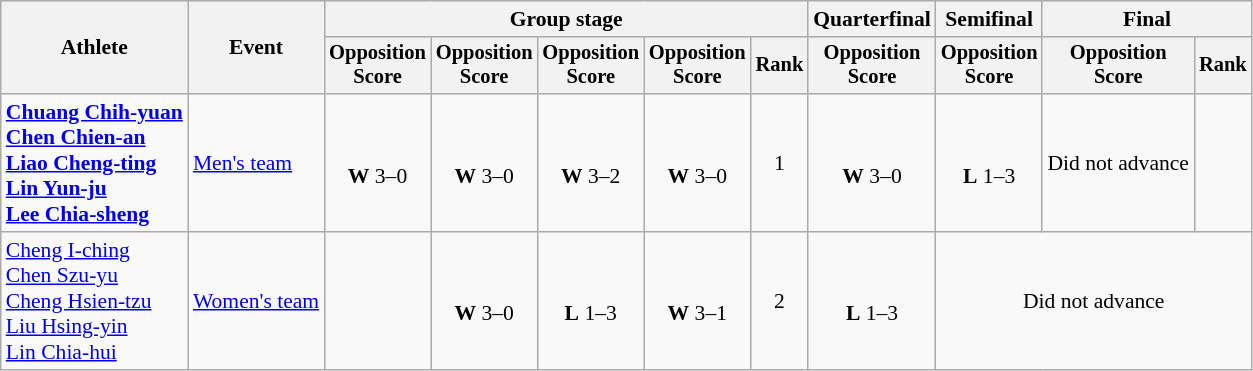<table class=wikitable style=font-size:90%;text-align:center>
<tr>
<th rowspan="2">Athlete</th>
<th rowspan="2">Event</th>
<th colspan="5">Group stage</th>
<th>Quarterfinal</th>
<th>Semifinal</th>
<th colspan="2">Final</th>
</tr>
<tr style="font-size:95%">
<th>Opposition<br>Score</th>
<th>Opposition<br>Score</th>
<th>Opposition<br>Score</th>
<th>Opposition<br>Score</th>
<th>Rank</th>
<th>Opposition<br>Score</th>
<th>Opposition<br>Score</th>
<th>Opposition<br>Score</th>
<th>Rank</th>
</tr>
<tr>
<td align="left"><strong><a href='#'>Chuang Chih-yuan</a> <br> <a href='#'>Chen Chien-an</a> <br> <a href='#'>Liao Cheng-ting</a> <br> <a href='#'>Lin Yun-ju</a> <br> <a href='#'>Lee Chia-sheng</a></strong></td>
<td align="left"><a href='#'>Men's team</a></td>
<td><br><strong>W</strong> 3–0</td>
<td><br><strong>W</strong> 3–0</td>
<td><br><strong>W</strong> 3–2</td>
<td><br><strong>W</strong> 3–0</td>
<td>1 <strong></strong></td>
<td><br><strong>W</strong> 3–0</td>
<td><br><strong>L</strong> 1–3</td>
<td>Did not advance</td>
<td></td>
</tr>
<tr>
<td align="left"><a href='#'>Cheng I-ching</a> <br> <a href='#'>Chen Szu-yu</a> <br> <a href='#'>Cheng Hsien-tzu</a> <br> <a href='#'>Liu Hsing-yin</a> <br> <a href='#'>Lin Chia-hui</a></td>
<td align="left"><a href='#'>Women's team</a></td>
<td></td>
<td><br><strong>W</strong> 3–0</td>
<td><br><strong>L</strong> 1–3</td>
<td><br><strong>W</strong> 3–1</td>
<td>2 <strong></strong></td>
<td><br><strong>L</strong> 1–3</td>
<td colspan="3">Did not advance</td>
</tr>
</table>
